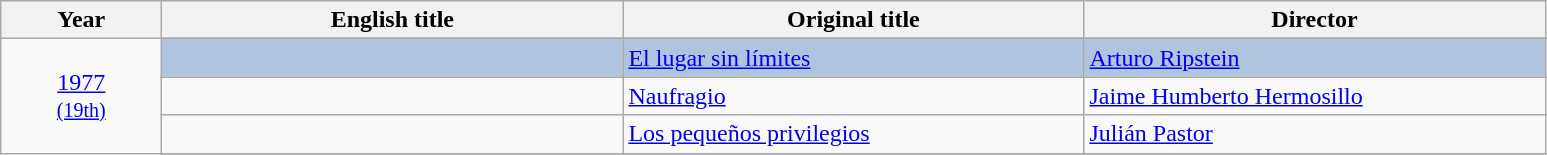<table class="wikitable">
<tr>
<th width="100"><strong>Year</strong></th>
<th width="300"><strong>English title</strong></th>
<th width="300"><strong>Original title</strong></th>
<th width="300"><strong>Director</strong></th>
</tr>
<tr>
<td rowspan="6" style="text-align:center;"><a href='#'>1977</a><br><small><a href='#'>(19th)</a></small></td>
</tr>
<tr style="background:#B0C4DE;">
<td></td>
<td><a href='#'>El lugar sin límites</a></td>
<td><a href='#'>Arturo Ripstein</a></td>
</tr>
<tr>
<td></td>
<td><a href='#'>Naufragio</a></td>
<td><a href='#'>Jaime Humberto Hermosillo</a></td>
</tr>
<tr>
<td></td>
<td><a href='#'>Los pequeños privilegios</a></td>
<td><a href='#'>Julián Pastor</a></td>
</tr>
<tr>
</tr>
</table>
